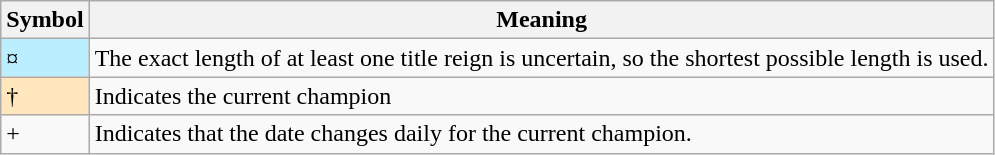<table class="wikitable sortable">
<tr>
<th>Symbol</th>
<th>Meaning</th>
</tr>
<tr>
<td style="background-color:#bbeeff">¤</td>
<td>The exact length of at least one title reign is uncertain, so the shortest possible length is used.</td>
</tr>
<tr>
<td style="background: #ffe6bd;">†</td>
<td>Indicates the current champion</td>
</tr>
<tr>
<td>+</td>
<td>Indicates that the date changes daily for the current champion.</td>
</tr>
</table>
